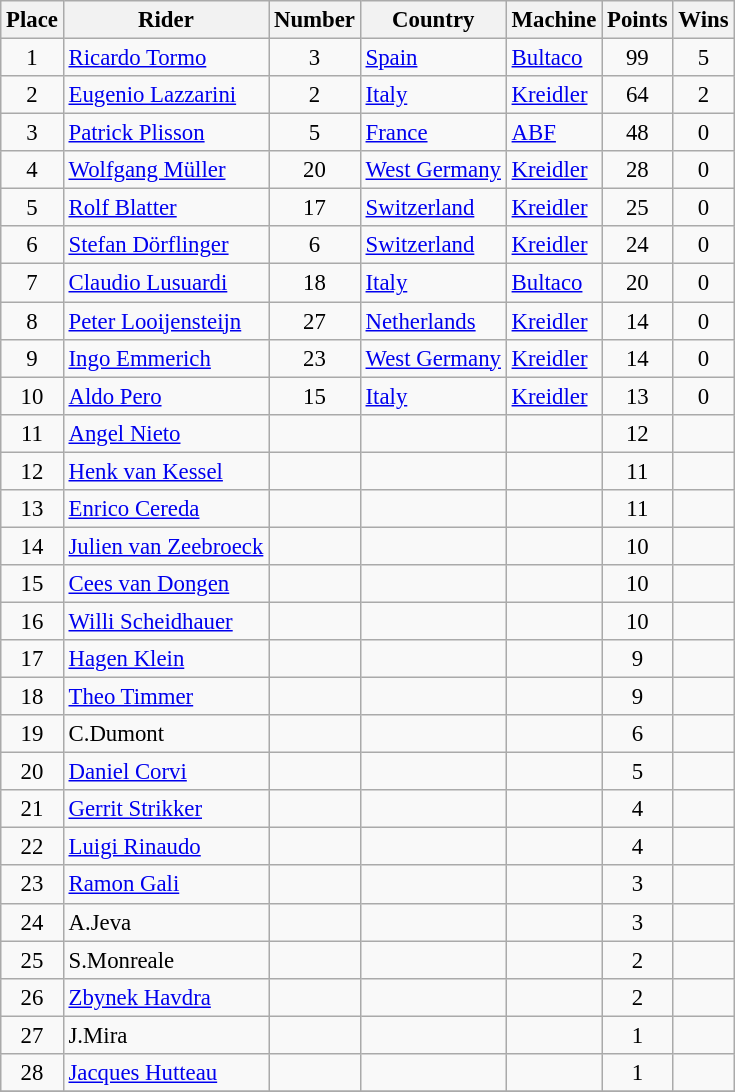<table class="wikitable" style="font-size: 95%;">
<tr>
<th>Place</th>
<th>Rider</th>
<th>Number</th>
<th>Country</th>
<th>Machine</th>
<th>Points</th>
<th>Wins</th>
</tr>
<tr>
<td align="center">1</td>
<td> <a href='#'>Ricardo Tormo</a></td>
<td align="center">3</td>
<td><a href='#'>Spain</a></td>
<td><a href='#'>Bultaco</a></td>
<td align="center">99</td>
<td align="center">5</td>
</tr>
<tr>
<td align="center">2</td>
<td> <a href='#'>Eugenio Lazzarini</a></td>
<td align="center">2</td>
<td><a href='#'>Italy</a></td>
<td><a href='#'>Kreidler</a></td>
<td align="center">64</td>
<td align="center">2</td>
</tr>
<tr>
<td align="center">3</td>
<td> <a href='#'>Patrick Plisson</a></td>
<td align="center">5</td>
<td><a href='#'>France</a></td>
<td><a href='#'>ABF</a></td>
<td align="center">48</td>
<td align="center">0</td>
</tr>
<tr>
<td align="center">4</td>
<td> <a href='#'>Wolfgang Müller</a></td>
<td align="center">20</td>
<td><a href='#'>West Germany</a></td>
<td><a href='#'>Kreidler</a></td>
<td align="center">28</td>
<td align="center">0</td>
</tr>
<tr>
<td align="center">5</td>
<td> <a href='#'>Rolf Blatter</a></td>
<td align="center">17</td>
<td><a href='#'>Switzerland</a></td>
<td><a href='#'>Kreidler</a></td>
<td align="center">25</td>
<td align="center">0</td>
</tr>
<tr>
<td align="center">6</td>
<td> <a href='#'>Stefan Dörflinger</a></td>
<td align="center">6</td>
<td><a href='#'>Switzerland</a></td>
<td><a href='#'>Kreidler</a></td>
<td align="center">24</td>
<td align="center">0</td>
</tr>
<tr>
<td align="center">7</td>
<td> <a href='#'>Claudio Lusuardi</a></td>
<td align="center">18</td>
<td><a href='#'>Italy</a></td>
<td><a href='#'>Bultaco</a></td>
<td align="center">20</td>
<td align="center">0</td>
</tr>
<tr>
<td align="center">8</td>
<td> <a href='#'>Peter Looijensteijn</a></td>
<td align="center">27</td>
<td><a href='#'>Netherlands</a></td>
<td><a href='#'>Kreidler</a></td>
<td align="center">14</td>
<td align="center">0</td>
</tr>
<tr>
<td align="center">9</td>
<td> <a href='#'>Ingo Emmerich</a></td>
<td align="center">23</td>
<td><a href='#'>West Germany</a></td>
<td><a href='#'>Kreidler</a></td>
<td align="center">14</td>
<td align="center">0</td>
</tr>
<tr>
<td align="center">10</td>
<td> <a href='#'>Aldo Pero</a></td>
<td align="center">15</td>
<td><a href='#'>Italy</a></td>
<td><a href='#'>Kreidler</a></td>
<td align="center">13</td>
<td align="center">0</td>
</tr>
<tr>
<td align="center">11</td>
<td> <a href='#'>Angel Nieto</a></td>
<td align="center"></td>
<td></td>
<td></td>
<td align="center">12</td>
<td align="center"></td>
</tr>
<tr>
<td align="center">12</td>
<td> <a href='#'>Henk van Kessel</a></td>
<td align="center"></td>
<td></td>
<td></td>
<td align="center">11</td>
<td align="center"></td>
</tr>
<tr>
<td align="center">13</td>
<td> <a href='#'>Enrico Cereda</a></td>
<td align="center"></td>
<td></td>
<td></td>
<td align="center">11</td>
<td align="center"></td>
</tr>
<tr>
<td align="center">14</td>
<td> <a href='#'>Julien van Zeebroeck</a></td>
<td align="center"></td>
<td></td>
<td></td>
<td align="center">10</td>
<td align="center"></td>
</tr>
<tr>
<td align="center">15</td>
<td> <a href='#'>Cees van Dongen</a></td>
<td align="center"></td>
<td></td>
<td></td>
<td align="center">10</td>
<td align="center"></td>
</tr>
<tr>
<td align="center">16</td>
<td><a href='#'>Willi Scheidhauer</a></td>
<td align="center"></td>
<td></td>
<td></td>
<td align="center">10</td>
<td align="center"></td>
</tr>
<tr>
<td align="center">17</td>
<td><a href='#'>Hagen Klein</a></td>
<td align="center"></td>
<td></td>
<td></td>
<td align="center">9</td>
<td align="center"></td>
</tr>
<tr>
<td align="center">18</td>
<td><a href='#'>Theo Timmer</a></td>
<td align="center"></td>
<td></td>
<td></td>
<td align="center">9</td>
<td align="center"></td>
</tr>
<tr>
<td align="center">19</td>
<td>C.Dumont</td>
<td align="center"></td>
<td></td>
<td></td>
<td align="center">6</td>
<td align="center"></td>
</tr>
<tr>
<td align="center">20</td>
<td><a href='#'>Daniel Corvi</a></td>
<td align="center"></td>
<td></td>
<td></td>
<td align="center">5</td>
<td align="center"></td>
</tr>
<tr>
<td align="center">21</td>
<td><a href='#'>Gerrit Strikker</a></td>
<td align="center"></td>
<td></td>
<td></td>
<td align="center">4</td>
<td align="center"></td>
</tr>
<tr>
<td align="center">22</td>
<td><a href='#'>Luigi Rinaudo</a></td>
<td align="center"></td>
<td></td>
<td></td>
<td align="center">4</td>
<td align="center"></td>
</tr>
<tr>
<td align="center">23</td>
<td><a href='#'>Ramon Gali</a></td>
<td align="center"></td>
<td></td>
<td></td>
<td align="center">3</td>
<td align="center"></td>
</tr>
<tr>
<td align="center">24</td>
<td>A.Jeva</td>
<td align="center"></td>
<td></td>
<td></td>
<td align="center">3</td>
<td align="center"></td>
</tr>
<tr>
<td align="center">25</td>
<td>S.Monreale</td>
<td align="center"></td>
<td></td>
<td></td>
<td align="center">2</td>
<td align="center"></td>
</tr>
<tr>
<td align="center">26</td>
<td><a href='#'>Zbynek Havdra</a></td>
<td align="center"></td>
<td></td>
<td></td>
<td align="center">2</td>
<td align="center"></td>
</tr>
<tr>
<td align="center">27</td>
<td>J.Mira</td>
<td align="center"></td>
<td></td>
<td></td>
<td align="center">1</td>
<td align="center"></td>
</tr>
<tr>
<td align="center">28</td>
<td><a href='#'>Jacques Hutteau</a></td>
<td align="center"></td>
<td></td>
<td></td>
<td align="center">1</td>
<td align="center"></td>
</tr>
<tr>
</tr>
</table>
